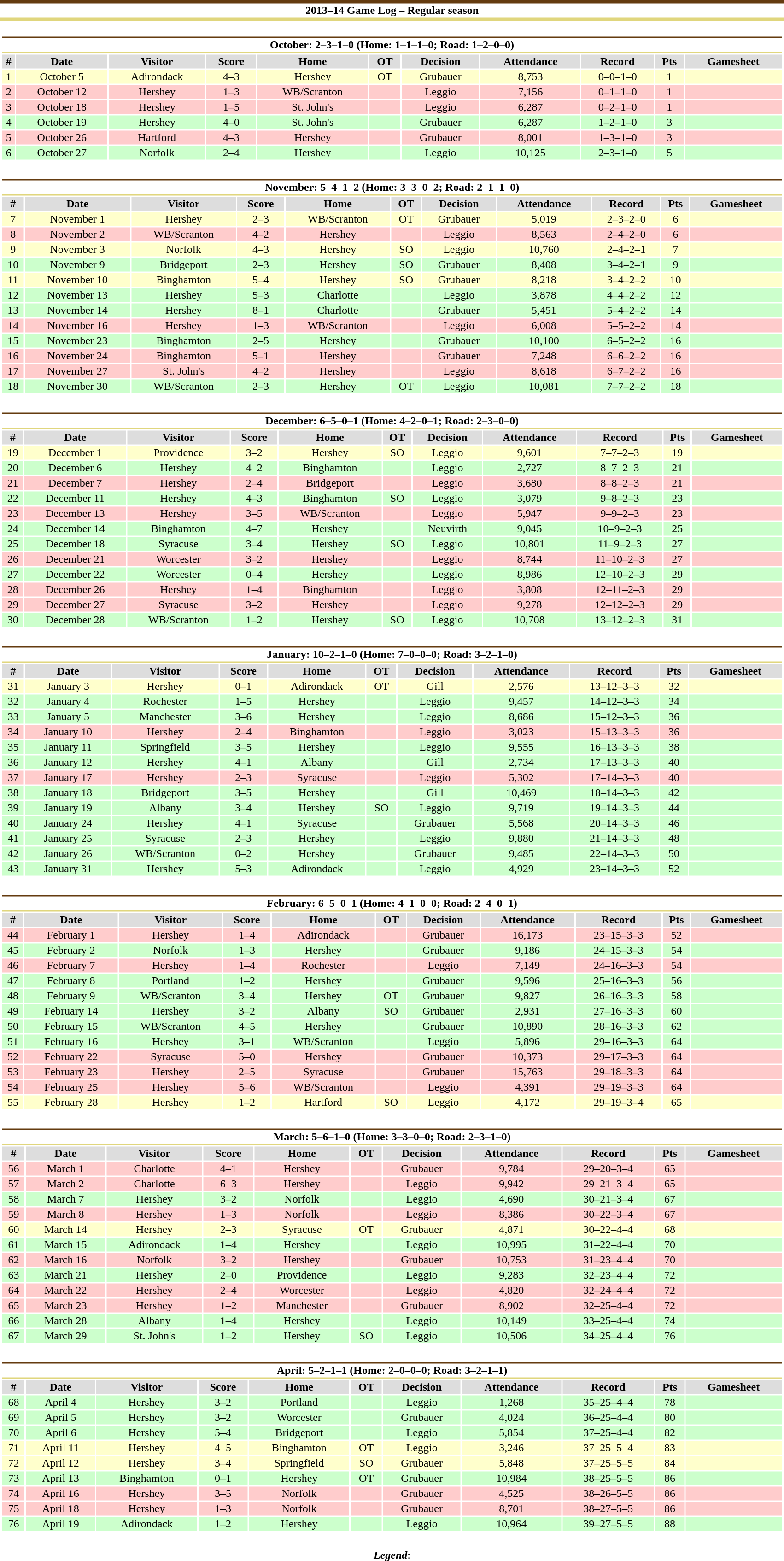<table class="toccolours"  style="width:90%; clear:both; margin:1.5em auto; text-align:center;">
<tr>
<th colspan="11" style="background:#fff; border-top:#643b0f 5px solid; border-bottom:#e0d67d 5px solid;">2013–14 Game Log – Regular season</th>
</tr>
<tr>
<td colspan=11><br><table class="toccolours collapsible collapsed" style="width:100%;">
<tr>
<th colspan="11" style="background:#fff; border-top:#643b0f 2px solid; border-bottom:#e0d67d 2px solid;">October: 2–3–1–0 (Home: 1–1–1–0; Road: 1–2–0–0)</th>
</tr>
<tr style="text-align:center; background:#ddd;">
<th>#</th>
<th>Date</th>
<th>Visitor</th>
<th>Score</th>
<th>Home</th>
<th>OT</th>
<th>Decision</th>
<th>Attendance</th>
<th>Record</th>
<th>Pts</th>
<th>Gamesheet</th>
</tr>
<tr style="text-align:center; background:#ffc">
<td>1</td>
<td>October 5</td>
<td>Adirondack</td>
<td>4–3</td>
<td>Hershey</td>
<td>OT</td>
<td>Grubauer</td>
<td>8,753</td>
<td>0–0–1–0</td>
<td>1</td>
<td></td>
</tr>
<tr style="text-align:center; background:#fcc;">
<td>2</td>
<td>October 12</td>
<td>Hershey</td>
<td>1–3</td>
<td>WB/Scranton</td>
<td></td>
<td>Leggio</td>
<td>7,156</td>
<td>0–1–1–0</td>
<td>1</td>
<td></td>
</tr>
<tr style="text-align:center; background:#fcc;">
<td>3</td>
<td>October 18</td>
<td>Hershey</td>
<td>1–5</td>
<td>St. John's</td>
<td></td>
<td>Leggio</td>
<td>6,287</td>
<td>0–2–1–0</td>
<td>1</td>
<td></td>
</tr>
<tr style="text-align:center; background:#cfc;">
<td>4</td>
<td>October 19</td>
<td>Hershey</td>
<td>4–0</td>
<td>St. John's</td>
<td></td>
<td>Grubauer</td>
<td>6,287</td>
<td>1–2–1–0</td>
<td>3</td>
<td></td>
</tr>
<tr style="text-align:center; background:#fcc;">
<td>5</td>
<td>October 26</td>
<td>Hartford</td>
<td>4–3</td>
<td>Hershey</td>
<td></td>
<td>Grubauer</td>
<td>8,001</td>
<td>1–3–1–0</td>
<td>3</td>
<td></td>
</tr>
<tr style="text-align:center; background:#cfc;">
<td>6</td>
<td>October 27</td>
<td>Norfolk</td>
<td>2–4</td>
<td>Hershey</td>
<td></td>
<td>Leggio</td>
<td>10,125</td>
<td>2–3–1–0</td>
<td>5</td>
<td></td>
</tr>
<tr style="text-align:center; background:;">
</tr>
</table>
</td>
</tr>
<tr>
<td colspan=11><br><table class="toccolours collapsible collapsed" style="width:100%;">
<tr>
<th colspan="11" style="background:#fff; border-top:#643b0f 2px solid; border-bottom:#e0d67d 2px solid;">November: 5–4–1–2 (Home: 3–3–0–2; Road: 2–1–1–0)</th>
</tr>
<tr style="text-align:center; background:#ddd;">
<th>#</th>
<th>Date</th>
<th>Visitor</th>
<th>Score</th>
<th>Home</th>
<th>OT</th>
<th>Decision</th>
<th>Attendance</th>
<th>Record</th>
<th>Pts</th>
<th>Gamesheet</th>
</tr>
<tr style="text-align:center; background:#ffc;">
<td>7</td>
<td>November 1</td>
<td>Hershey</td>
<td>2–3</td>
<td>WB/Scranton</td>
<td>OT</td>
<td>Grubauer</td>
<td>5,019</td>
<td>2–3–2–0</td>
<td>6</td>
<td></td>
</tr>
<tr style="text-align:center; background:#fcc;">
<td>8</td>
<td>November 2</td>
<td>WB/Scranton</td>
<td>4–2</td>
<td>Hershey</td>
<td></td>
<td>Leggio</td>
<td>8,563</td>
<td>2–4–2–0</td>
<td>6</td>
<td></td>
</tr>
<tr style="text-align:center; background:#ffc;">
<td>9</td>
<td>November 3</td>
<td>Norfolk</td>
<td>4–3</td>
<td>Hershey</td>
<td>SO</td>
<td>Leggio</td>
<td>10,760</td>
<td>2–4–2–1</td>
<td>7</td>
<td></td>
</tr>
<tr style="text-align:center; background:#cfc;">
<td>10</td>
<td>November 9</td>
<td>Bridgeport</td>
<td>2–3</td>
<td>Hershey</td>
<td>SO</td>
<td>Grubauer</td>
<td>8,408</td>
<td>3–4–2–1</td>
<td>9</td>
<td></td>
</tr>
<tr style="text-align:center; background:#ffc;">
<td>11</td>
<td>November 10</td>
<td>Binghamton</td>
<td>5–4</td>
<td>Hershey</td>
<td>SO</td>
<td>Grubauer</td>
<td>8,218</td>
<td>3–4–2–2</td>
<td>10</td>
<td></td>
</tr>
<tr style="text-align:center; background:#cfc;">
<td>12</td>
<td>November 13</td>
<td>Hershey</td>
<td>5–3</td>
<td>Charlotte</td>
<td></td>
<td>Leggio</td>
<td>3,878</td>
<td>4–4–2–2</td>
<td>12</td>
<td></td>
</tr>
<tr style="text-align:center; background:#cfc;">
<td>13</td>
<td>November 14</td>
<td>Hershey</td>
<td>8–1</td>
<td>Charlotte</td>
<td></td>
<td>Grubauer</td>
<td>5,451</td>
<td>5–4–2–2</td>
<td>14</td>
<td></td>
</tr>
<tr style="text-align:center; background:#fcc;">
<td>14</td>
<td>November 16</td>
<td>Hershey</td>
<td>1–3</td>
<td>WB/Scranton</td>
<td></td>
<td>Leggio</td>
<td>6,008</td>
<td>5–5–2–2</td>
<td>14</td>
<td></td>
</tr>
<tr style="text-align:center; background:#cfc;">
<td>15</td>
<td>November 23</td>
<td>Binghamton</td>
<td>2–5</td>
<td>Hershey</td>
<td></td>
<td>Grubauer</td>
<td>10,100</td>
<td>6–5–2–2</td>
<td>16</td>
<td></td>
</tr>
<tr style="text-align:center; background:#fcc;">
<td>16</td>
<td>November 24</td>
<td>Binghamton</td>
<td>5–1</td>
<td>Hershey</td>
<td></td>
<td>Grubauer</td>
<td>7,248</td>
<td>6–6–2–2</td>
<td>16</td>
<td></td>
</tr>
<tr style="text-align:center; background:#fcc;">
<td>17</td>
<td>November 27</td>
<td>St. John's</td>
<td>4–2</td>
<td>Hershey</td>
<td></td>
<td>Leggio</td>
<td>8,618</td>
<td>6–7–2–2</td>
<td>16</td>
<td></td>
</tr>
<tr style="text-align:center; background:#cfc;">
<td>18</td>
<td>November 30</td>
<td>WB/Scranton</td>
<td>2–3</td>
<td>Hershey</td>
<td>OT</td>
<td>Leggio</td>
<td>10,081</td>
<td>7–7–2–2</td>
<td>18</td>
<td></td>
</tr>
<tr style="text-align:center; background:;">
</tr>
</table>
</td>
</tr>
<tr>
<td colspan=11><br><table class="toccolours collapsible collapsed" style="width:100%;">
<tr>
<th colspan="11" style="background:#fff; border-top:#643b0f 2px solid; border-bottom:#e0d67d 2px solid;">December: 6–5–0–1 (Home: 4–2–0–1; Road: 2–3–0–0)</th>
</tr>
<tr style="text-align:center; background:#ddd;">
<th>#</th>
<th>Date</th>
<th>Visitor</th>
<th>Score</th>
<th>Home</th>
<th>OT</th>
<th>Decision</th>
<th>Attendance</th>
<th>Record</th>
<th>Pts</th>
<th>Gamesheet</th>
</tr>
<tr style="text-align:center; background:#ffc;">
<td>19</td>
<td>December 1</td>
<td>Providence</td>
<td>3–2</td>
<td>Hershey</td>
<td>SO</td>
<td>Leggio</td>
<td>9,601</td>
<td>7–7–2–3</td>
<td>19</td>
<td></td>
</tr>
<tr style="text-align:center; background:#cfc;">
<td>20</td>
<td>December 6</td>
<td>Hershey</td>
<td>4–2</td>
<td>Binghamton</td>
<td></td>
<td>Leggio</td>
<td>2,727</td>
<td>8–7–2–3</td>
<td>21</td>
<td></td>
</tr>
<tr style="text-align:center; background:#fcc;">
<td>21</td>
<td>December 7</td>
<td>Hershey</td>
<td>2–4</td>
<td>Bridgeport</td>
<td></td>
<td>Leggio</td>
<td>3,680</td>
<td>8–8–2–3</td>
<td>21</td>
<td></td>
</tr>
<tr style="text-align:center; background:#cfc;">
<td>22</td>
<td>December 11</td>
<td>Hershey</td>
<td>4–3</td>
<td>Binghamton</td>
<td>SO</td>
<td>Leggio</td>
<td>3,079</td>
<td>9–8–2–3</td>
<td>23</td>
<td></td>
</tr>
<tr style="text-align:center; background:#fcc;">
<td>23</td>
<td>December 13</td>
<td>Hershey</td>
<td>3–5</td>
<td>WB/Scranton</td>
<td></td>
<td>Leggio</td>
<td>5,947</td>
<td>9–9–2–3</td>
<td>23</td>
<td></td>
</tr>
<tr style="text-align:center; background:#cfc;">
<td>24</td>
<td>December 14</td>
<td>Binghamton</td>
<td>4–7</td>
<td>Hershey</td>
<td></td>
<td>Neuvirth</td>
<td>9,045</td>
<td>10–9–2–3</td>
<td>25</td>
<td></td>
</tr>
<tr style="text-align:center; background:#cfc;">
<td>25</td>
<td>December 18</td>
<td>Syracuse</td>
<td>3–4</td>
<td>Hershey</td>
<td>SO</td>
<td>Leggio</td>
<td>10,801</td>
<td>11–9–2–3</td>
<td>27</td>
<td></td>
</tr>
<tr style="text-align:center; background:#fcc;">
<td>26</td>
<td>December 21</td>
<td>Worcester</td>
<td>3–2</td>
<td>Hershey</td>
<td></td>
<td>Leggio</td>
<td>8,744</td>
<td>11–10–2–3</td>
<td>27</td>
<td></td>
</tr>
<tr style="text-align:center; background:#cfc;">
<td>27</td>
<td>December 22</td>
<td>Worcester</td>
<td>0–4</td>
<td>Hershey</td>
<td></td>
<td>Leggio</td>
<td>8,986</td>
<td>12–10–2–3</td>
<td>29</td>
<td></td>
</tr>
<tr style="text-align:center; background:#fcc;">
<td>28</td>
<td>December 26</td>
<td>Hershey</td>
<td>1–4</td>
<td>Binghamton</td>
<td></td>
<td>Leggio</td>
<td>3,808</td>
<td>12–11–2–3</td>
<td>29</td>
<td></td>
</tr>
<tr style="text-align:center; background:#fcc;">
<td>29</td>
<td>December 27</td>
<td>Syracuse</td>
<td>3–2</td>
<td>Hershey</td>
<td></td>
<td>Leggio</td>
<td>9,278</td>
<td>12–12–2–3</td>
<td>29</td>
<td></td>
</tr>
<tr style="text-align:center; background:#cfc;">
<td>30</td>
<td>December 28</td>
<td>WB/Scranton</td>
<td>1–2</td>
<td>Hershey</td>
<td>SO</td>
<td>Leggio</td>
<td>10,708</td>
<td>13–12–2–3</td>
<td>31</td>
<td></td>
</tr>
<tr style="text-align:center; background:;">
</tr>
</table>
</td>
</tr>
<tr>
<td colspan=11><br><table class="toccolours collapsible collapsed" style="width:100%;">
<tr>
<th colspan="11" style="background:#fff; border-top:#643b0f 2px solid; border-bottom:#e0d67d 2px solid;">January: 10–2–1–0 (Home: 7–0–0–0; Road: 3–2–1–0)</th>
</tr>
<tr style="text-align:center; background:#ddd;">
<th>#</th>
<th>Date</th>
<th>Visitor</th>
<th>Score</th>
<th>Home</th>
<th>OT</th>
<th>Decision</th>
<th>Attendance</th>
<th>Record</th>
<th>Pts</th>
<th>Gamesheet</th>
</tr>
<tr style="text-align:center; background:#ffc;">
<td>31</td>
<td>January 3</td>
<td>Hershey</td>
<td>0–1</td>
<td>Adirondack</td>
<td>OT</td>
<td>Gill</td>
<td>2,576</td>
<td>13–12–3–3</td>
<td>32</td>
<td></td>
</tr>
<tr style="text-align:center; background:#cfc;">
<td>32</td>
<td>January 4</td>
<td>Rochester</td>
<td>1–5</td>
<td>Hershey</td>
<td></td>
<td>Leggio</td>
<td>9,457</td>
<td>14–12–3–3</td>
<td>34</td>
<td></td>
</tr>
<tr style="text-align:center; background:#cfc;">
<td>33</td>
<td>January 5</td>
<td>Manchester</td>
<td>3–6</td>
<td>Hershey</td>
<td></td>
<td>Leggio</td>
<td>8,686</td>
<td>15–12–3–3</td>
<td>36</td>
<td></td>
</tr>
<tr style="text-align:center; background:#fcc;">
<td>34</td>
<td>January 10</td>
<td>Hershey</td>
<td>2–4</td>
<td>Binghamton</td>
<td></td>
<td>Leggio</td>
<td>3,023</td>
<td>15–13–3–3</td>
<td>36</td>
<td></td>
</tr>
<tr style="text-align:center; background:#cfc;">
<td>35</td>
<td>January 11</td>
<td>Springfield</td>
<td>3–5</td>
<td>Hershey</td>
<td></td>
<td>Leggio</td>
<td>9,555</td>
<td>16–13–3–3</td>
<td>38</td>
<td></td>
</tr>
<tr style="text-align:center; background:#cfc;">
<td>36</td>
<td>January 12</td>
<td>Hershey</td>
<td>4–1</td>
<td>Albany</td>
<td></td>
<td>Gill</td>
<td>2,734</td>
<td>17–13–3–3</td>
<td>40</td>
<td></td>
</tr>
<tr style="text-align:center; background:#fcc;">
<td>37</td>
<td>January 17</td>
<td>Hershey</td>
<td>2–3</td>
<td>Syracuse</td>
<td></td>
<td>Leggio</td>
<td>5,302</td>
<td>17–14–3–3</td>
<td>40</td>
<td></td>
</tr>
<tr style="text-align:center; background:#cfc;">
<td>38</td>
<td>January 18</td>
<td>Bridgeport</td>
<td>3–5</td>
<td>Hershey</td>
<td></td>
<td>Gill</td>
<td>10,469</td>
<td>18–14–3–3</td>
<td>42</td>
<td></td>
</tr>
<tr style="text-align:center; background:#cfc;">
<td>39</td>
<td>January 19</td>
<td>Albany</td>
<td>3–4</td>
<td>Hershey</td>
<td>SO</td>
<td>Leggio</td>
<td>9,719</td>
<td>19–14–3–3</td>
<td>44</td>
<td></td>
</tr>
<tr style="text-align:center; background:#cfc;">
<td>40</td>
<td>January 24</td>
<td>Hershey</td>
<td>4–1</td>
<td>Syracuse</td>
<td></td>
<td>Grubauer</td>
<td>5,568</td>
<td>20–14–3–3</td>
<td>46</td>
<td></td>
</tr>
<tr style="text-align:center; background:#cfc;">
<td>41</td>
<td>January 25</td>
<td>Syracuse</td>
<td>2–3</td>
<td>Hershey</td>
<td></td>
<td>Leggio</td>
<td>9,880</td>
<td>21–14–3–3</td>
<td>48</td>
<td></td>
</tr>
<tr style="text-align:center; background:#cfc;">
<td>42</td>
<td>January 26</td>
<td>WB/Scranton</td>
<td>0–2</td>
<td>Hershey</td>
<td></td>
<td>Grubauer</td>
<td>9,485</td>
<td>22–14–3–3</td>
<td>50</td>
<td></td>
</tr>
<tr style="text-align:center; background:#cfc;">
<td>43</td>
<td>January 31</td>
<td>Hershey</td>
<td>5–3</td>
<td>Adirondack</td>
<td></td>
<td>Leggio</td>
<td>4,929</td>
<td>23–14–3–3</td>
<td>52</td>
<td></td>
</tr>
<tr style="text-align:center; background:;">
</tr>
</table>
</td>
</tr>
<tr>
<td colspan=11><br><table class="toccolours collapsible collapsed" style="width:100%;">
<tr>
<th colspan="11" style="background:#fff; border-top:#643b0f 2px solid; border-bottom:#e0d67d 2px solid;">February: 6–5–0–1 (Home: 4–1–0–0; Road: 2–4–0–1)</th>
</tr>
<tr style="text-align:center; background:#ddd;">
<th>#</th>
<th>Date</th>
<th>Visitor</th>
<th>Score</th>
<th>Home</th>
<th>OT</th>
<th>Decision</th>
<th>Attendance</th>
<th>Record</th>
<th>Pts</th>
<th>Gamesheet</th>
</tr>
<tr style="text-align:center; background:#fcc;">
<td>44</td>
<td>February 1</td>
<td>Hershey</td>
<td>1–4</td>
<td>Adirondack</td>
<td></td>
<td>Grubauer</td>
<td>16,173</td>
<td>23–15–3–3</td>
<td>52</td>
<td></td>
</tr>
<tr style="text-align:center; background:#cfc;">
<td>45</td>
<td>February 2</td>
<td>Norfolk</td>
<td>1–3</td>
<td>Hershey</td>
<td></td>
<td>Grubauer</td>
<td>9,186</td>
<td>24–15–3–3</td>
<td>54</td>
<td></td>
</tr>
<tr style="text-align:center; background:#fcc;">
<td>46</td>
<td>February 7</td>
<td>Hershey</td>
<td>1–4</td>
<td>Rochester</td>
<td></td>
<td>Leggio</td>
<td>7,149</td>
<td>24–16–3–3</td>
<td>54</td>
<td></td>
</tr>
<tr style="text-align:center; background:#cfc;">
<td>47</td>
<td>February 8</td>
<td>Portland</td>
<td>1–2</td>
<td>Hershey</td>
<td></td>
<td>Grubauer</td>
<td>9,596</td>
<td>25–16–3–3</td>
<td>56</td>
<td></td>
</tr>
<tr style="text-align:center; background:#cfc;">
<td>48</td>
<td>February 9</td>
<td>WB/Scranton</td>
<td>3–4</td>
<td>Hershey</td>
<td>OT</td>
<td>Grubauer</td>
<td>9,827</td>
<td>26–16–3–3</td>
<td>58</td>
<td></td>
</tr>
<tr style="text-align:center; background:#cfc;">
<td>49</td>
<td>February 14</td>
<td>Hershey</td>
<td>3–2</td>
<td>Albany</td>
<td>SO</td>
<td>Grubauer</td>
<td>2,931</td>
<td>27–16–3–3</td>
<td>60</td>
<td></td>
</tr>
<tr style="text-align:center; background:#cfc;">
<td>50</td>
<td>February 15</td>
<td>WB/Scranton</td>
<td>4–5</td>
<td>Hershey</td>
<td></td>
<td>Grubauer</td>
<td>10,890</td>
<td>28–16–3–3</td>
<td>62</td>
<td></td>
</tr>
<tr style="text-align:center; background:#cfc;">
<td>51</td>
<td>February 16</td>
<td>Hershey</td>
<td>3–1</td>
<td>WB/Scranton</td>
<td></td>
<td>Leggio</td>
<td>5,896</td>
<td>29–16–3–3</td>
<td>64</td>
<td></td>
</tr>
<tr style="text-align:center; background:#fcc;">
<td>52</td>
<td>February 22</td>
<td>Syracuse</td>
<td>5–0</td>
<td>Hershey</td>
<td></td>
<td>Grubauer</td>
<td>10,373</td>
<td>29–17–3–3</td>
<td>64</td>
<td></td>
</tr>
<tr style="text-align:center; background:#fcc;">
<td>53</td>
<td>February 23</td>
<td>Hershey</td>
<td>2–5</td>
<td>Syracuse</td>
<td></td>
<td>Grubauer</td>
<td>15,763</td>
<td>29–18–3–3</td>
<td>64</td>
<td></td>
</tr>
<tr style="text-align:center; background:#fcc;">
<td>54</td>
<td>February 25</td>
<td>Hershey</td>
<td>5–6</td>
<td>WB/Scranton</td>
<td></td>
<td>Leggio</td>
<td>4,391</td>
<td>29–19–3–3</td>
<td>64</td>
<td></td>
</tr>
<tr style="text-align:center; background:#ffc;">
<td>55</td>
<td>February 28</td>
<td>Hershey</td>
<td>1–2</td>
<td>Hartford</td>
<td>SO</td>
<td>Leggio</td>
<td>4,172</td>
<td>29–19–3–4</td>
<td>65</td>
<td></td>
</tr>
<tr style="text-align:center; background:;">
</tr>
</table>
</td>
</tr>
<tr>
<td colspan=11><br><table class="toccolours collapsible collapsed" style="width:100%;">
<tr>
<th colspan="11" style="background:#fff; border-top:#643b0f 2px solid; border-bottom:#e0d67d 2px solid;">March: 5–6–1–0 (Home: 3–3–0–0; Road: 2–3–1–0)</th>
</tr>
<tr style="text-align:center; background:#ddd;">
<th>#</th>
<th>Date</th>
<th>Visitor</th>
<th>Score</th>
<th>Home</th>
<th>OT</th>
<th>Decision</th>
<th>Attendance</th>
<th>Record</th>
<th>Pts</th>
<th>Gamesheet</th>
</tr>
<tr style="text-align:center; background:#fcc;">
<td>56</td>
<td>March 1</td>
<td>Charlotte</td>
<td>4–1</td>
<td>Hershey</td>
<td></td>
<td>Grubauer</td>
<td>9,784</td>
<td>29–20–3–4</td>
<td>65</td>
<td></td>
</tr>
<tr style="text-align:center; background:#fcc;">
<td>57</td>
<td>March 2</td>
<td>Charlotte</td>
<td>6–3</td>
<td>Hershey</td>
<td></td>
<td>Leggio</td>
<td>9,942</td>
<td>29–21–3–4</td>
<td>65</td>
<td></td>
</tr>
<tr style="text-align:center; background:#cfc;">
<td>58</td>
<td>March 7</td>
<td>Hershey</td>
<td>3–2</td>
<td>Norfolk</td>
<td></td>
<td>Leggio</td>
<td>4,690</td>
<td>30–21–3–4</td>
<td>67</td>
<td></td>
</tr>
<tr style="text-align:center; background:#fcc;">
<td>59</td>
<td>March 8</td>
<td>Hershey</td>
<td>1–3</td>
<td>Norfolk</td>
<td></td>
<td>Leggio</td>
<td>8,386</td>
<td>30–22–3–4</td>
<td>67</td>
<td></td>
</tr>
<tr style="text-align:center; background:#ffc;">
<td>60</td>
<td>March 14</td>
<td>Hershey</td>
<td>2–3</td>
<td>Syracuse</td>
<td>OT</td>
<td>Grubauer</td>
<td>4,871</td>
<td>30–22–4–4</td>
<td>68</td>
<td></td>
</tr>
<tr style="text-align:center; background:#cfc;">
<td>61</td>
<td>March 15</td>
<td>Adirondack</td>
<td>1–4</td>
<td>Hershey</td>
<td></td>
<td>Leggio</td>
<td>10,995</td>
<td>31–22–4–4</td>
<td>70</td>
<td></td>
</tr>
<tr style="text-align:center; background:#fcc;">
<td>62</td>
<td>March 16</td>
<td>Norfolk</td>
<td>3–2</td>
<td>Hershey</td>
<td></td>
<td>Grubauer</td>
<td>10,753</td>
<td>31–23–4–4</td>
<td>70</td>
<td></td>
</tr>
<tr style="text-align:center; background:#cfc;">
<td>63</td>
<td>March 21</td>
<td>Hershey</td>
<td>2–0</td>
<td>Providence</td>
<td></td>
<td>Leggio</td>
<td>9,283</td>
<td>32–23–4–4</td>
<td>72</td>
<td></td>
</tr>
<tr style="text-align:center; background:#fcc;">
<td>64</td>
<td>March 22</td>
<td>Hershey</td>
<td>2–4</td>
<td>Worcester</td>
<td></td>
<td>Leggio</td>
<td>4,820</td>
<td>32–24–4–4</td>
<td>72</td>
<td></td>
</tr>
<tr style="text-align:center; background:#fcc;">
<td>65</td>
<td>March 23</td>
<td>Hershey</td>
<td>1–2</td>
<td>Manchester</td>
<td></td>
<td>Grubauer</td>
<td>8,902</td>
<td>32–25–4–4</td>
<td>72</td>
<td></td>
</tr>
<tr style="text-align:center; background:#cfc;">
<td>66</td>
<td>March 28</td>
<td>Albany</td>
<td>1–4</td>
<td>Hershey</td>
<td></td>
<td>Leggio</td>
<td>10,149</td>
<td>33–25–4–4</td>
<td>74</td>
<td></td>
</tr>
<tr style="text-align:center; background:#cfc;">
<td>67</td>
<td>March 29</td>
<td>St. John's</td>
<td>1–2</td>
<td>Hershey</td>
<td>SO</td>
<td>Leggio</td>
<td>10,506</td>
<td>34–25–4–4</td>
<td>76</td>
<td></td>
</tr>
<tr style="text-align:center; background:;">
</tr>
</table>
</td>
</tr>
<tr>
<td colspan=11><br><table class="toccolours collapsible collapsed" style="width:100%;">
<tr>
<th colspan="11" style="background:#fff; border-top:#643b0f 2px solid; border-bottom:#e0d67d 2px solid;">April: 5–2–1–1 (Home: 2–0–0–0; Road: 3–2–1–1)</th>
</tr>
<tr style="text-align:center; background:#ddd;">
<th>#</th>
<th>Date</th>
<th>Visitor</th>
<th>Score</th>
<th>Home</th>
<th>OT</th>
<th>Decision</th>
<th>Attendance</th>
<th>Record</th>
<th>Pts</th>
<th>Gamesheet</th>
</tr>
<tr style="text-align:center; background:#cfc;">
<td>68</td>
<td>April 4</td>
<td>Hershey</td>
<td>3–2</td>
<td>Portland</td>
<td></td>
<td>Leggio</td>
<td>1,268</td>
<td>35–25–4–4</td>
<td>78</td>
<td></td>
</tr>
<tr style="text-align:center; background:#cfc;">
<td>69</td>
<td>April 5</td>
<td>Hershey</td>
<td>3–2</td>
<td>Worcester</td>
<td></td>
<td>Grubauer</td>
<td>4,024</td>
<td>36–25–4–4</td>
<td>80</td>
<td></td>
</tr>
<tr style="text-align:center; background:#cfc;">
<td>70</td>
<td>April 6</td>
<td>Hershey</td>
<td>5–4</td>
<td>Bridgeport</td>
<td></td>
<td>Leggio</td>
<td>5,854</td>
<td>37–25–4–4</td>
<td>82</td>
<td></td>
</tr>
<tr style="text-align:center; background:#ffc;">
<td>71</td>
<td>April 11</td>
<td>Hershey</td>
<td>4–5</td>
<td>Binghamton</td>
<td>OT</td>
<td>Leggio</td>
<td>3,246</td>
<td>37–25–5–4</td>
<td>83</td>
<td></td>
</tr>
<tr style="text-align:center; background:#ffc;">
<td>72</td>
<td>April 12</td>
<td>Hershey</td>
<td>3–4</td>
<td>Springfield</td>
<td>SO</td>
<td>Grubauer</td>
<td>5,848</td>
<td>37–25–5–5</td>
<td>84</td>
<td></td>
</tr>
<tr style="text-align:center; background:#cfc;">
<td>73</td>
<td>April 13</td>
<td>Binghamton</td>
<td>0–1</td>
<td>Hershey</td>
<td>OT</td>
<td>Grubauer</td>
<td>10,984</td>
<td>38–25–5–5</td>
<td>86</td>
<td></td>
</tr>
<tr style="text-align:center; background:#fcc;">
<td>74</td>
<td>April 16</td>
<td>Hershey</td>
<td>3–5</td>
<td>Norfolk</td>
<td></td>
<td>Grubauer</td>
<td>4,525</td>
<td>38–26–5–5</td>
<td>86</td>
<td></td>
</tr>
<tr style="text-align:center; background:#fcc;">
<td>75</td>
<td>April 18</td>
<td>Hershey</td>
<td>1–3</td>
<td>Norfolk</td>
<td></td>
<td>Grubauer</td>
<td>8,701</td>
<td>38–27–5–5</td>
<td>86</td>
<td></td>
</tr>
<tr style="text-align:center; background:#cfc;">
<td>76</td>
<td>April 19</td>
<td>Adirondack</td>
<td>1–2</td>
<td>Hershey</td>
<td></td>
<td>Leggio</td>
<td>10,964</td>
<td>39–27–5–5</td>
<td>88</td>
<td></td>
</tr>
<tr style="text-align:center; background:;">
</tr>
</table>
</td>
</tr>
<tr>
<td colspan="11" style="text-align:center;"><br><strong><em>Legend</em></strong>:


</td>
</tr>
</table>
